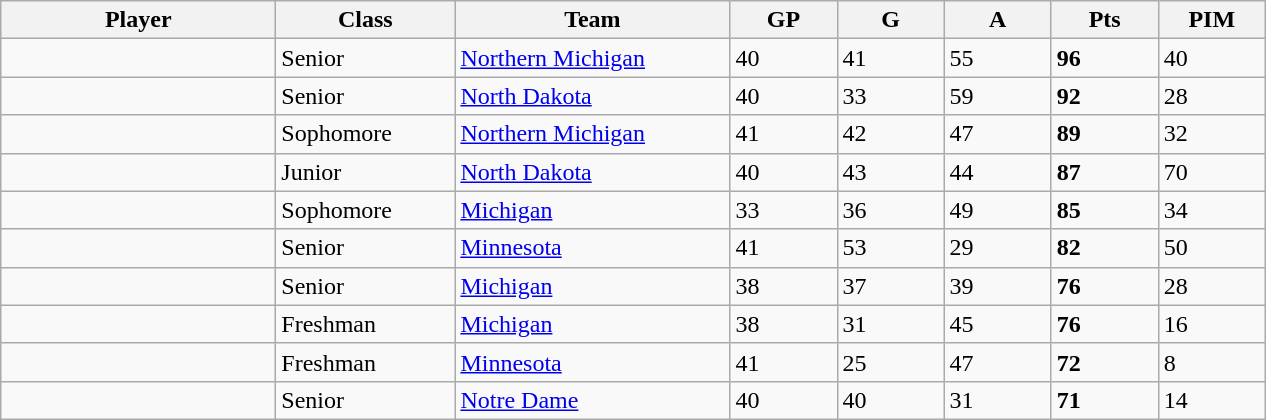<table class="wikitable sortable">
<tr>
<th style="width: 11em;">Player</th>
<th style="width: 7em;">Class</th>
<th style="width: 11em;">Team</th>
<th style="width: 4em;">GP</th>
<th style="width: 4em;">G</th>
<th style="width: 4em;">A</th>
<th style="width: 4em;">Pts</th>
<th style="width: 4em;">PIM</th>
</tr>
<tr>
<td></td>
<td>Senior</td>
<td><a href='#'>Northern Michigan</a></td>
<td>40</td>
<td>41</td>
<td>55</td>
<td><strong>96</strong></td>
<td>40</td>
</tr>
<tr>
<td></td>
<td>Senior</td>
<td><a href='#'>North Dakota</a></td>
<td>40</td>
<td>33</td>
<td>59</td>
<td><strong>92</strong></td>
<td>28</td>
</tr>
<tr>
<td></td>
<td>Sophomore</td>
<td><a href='#'>Northern Michigan</a></td>
<td>41</td>
<td>42</td>
<td>47</td>
<td><strong>89</strong></td>
<td>32</td>
</tr>
<tr>
<td></td>
<td>Junior</td>
<td><a href='#'>North Dakota</a></td>
<td>40</td>
<td>43</td>
<td>44</td>
<td><strong>87</strong></td>
<td>70</td>
</tr>
<tr>
<td></td>
<td>Sophomore</td>
<td><a href='#'>Michigan</a></td>
<td>33</td>
<td>36</td>
<td>49</td>
<td><strong>85</strong></td>
<td>34</td>
</tr>
<tr>
<td></td>
<td>Senior</td>
<td><a href='#'>Minnesota</a></td>
<td>41</td>
<td>53</td>
<td>29</td>
<td><strong>82</strong></td>
<td>50</td>
</tr>
<tr>
<td></td>
<td>Senior</td>
<td><a href='#'>Michigan</a></td>
<td>38</td>
<td>37</td>
<td>39</td>
<td><strong>76</strong></td>
<td>28</td>
</tr>
<tr>
<td></td>
<td>Freshman</td>
<td><a href='#'>Michigan</a></td>
<td>38</td>
<td>31</td>
<td>45</td>
<td><strong>76</strong></td>
<td>16</td>
</tr>
<tr>
<td></td>
<td>Freshman</td>
<td><a href='#'>Minnesota</a></td>
<td>41</td>
<td>25</td>
<td>47</td>
<td><strong>72</strong></td>
<td>8</td>
</tr>
<tr>
<td></td>
<td>Senior</td>
<td><a href='#'>Notre Dame</a></td>
<td>40</td>
<td>40</td>
<td>31</td>
<td><strong>71</strong></td>
<td>14</td>
</tr>
</table>
